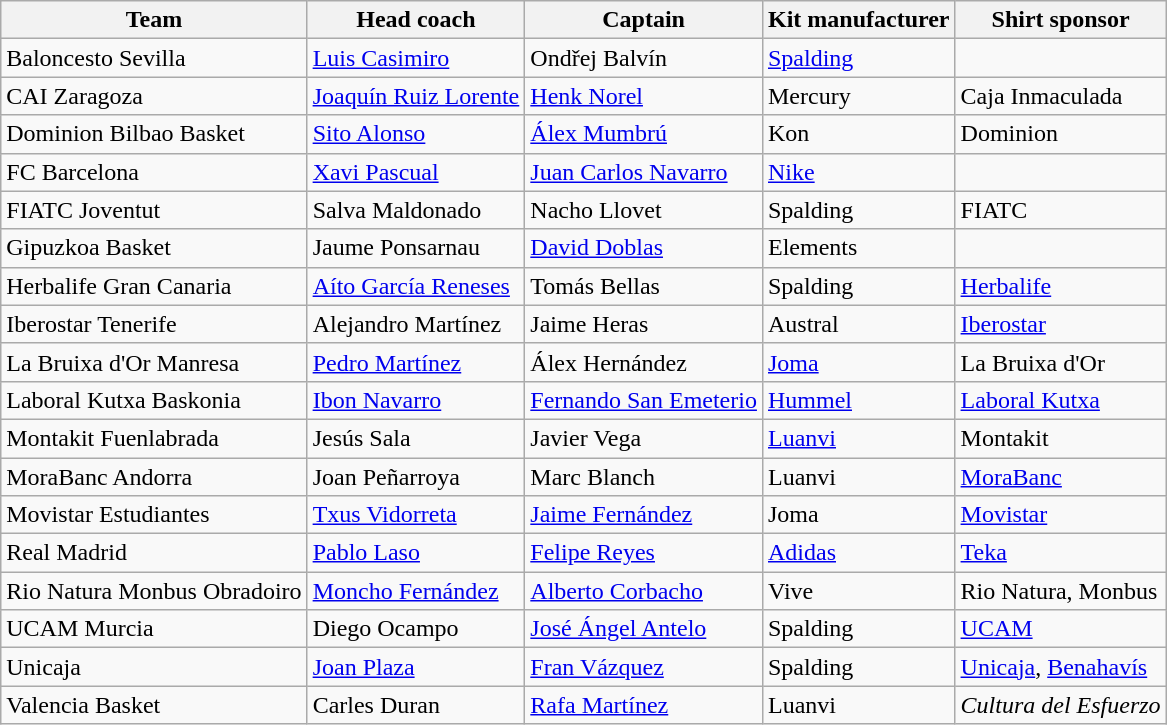<table class="wikitable sortable" style="text-align: left;">
<tr>
<th>Team</th>
<th>Head coach</th>
<th>Captain</th>
<th>Kit manufacturer</th>
<th>Shirt sponsor</th>
</tr>
<tr>
<td>Baloncesto Sevilla</td>
<td> <a href='#'>Luis Casimiro</a></td>
<td> Ondřej Balvín</td>
<td><a href='#'>Spalding</a></td>
<td></td>
</tr>
<tr>
<td>CAI Zaragoza</td>
<td> <a href='#'>Joaquín Ruiz Lorente</a></td>
<td> <a href='#'>Henk Norel</a></td>
<td>Mercury</td>
<td>Caja Inmaculada</td>
</tr>
<tr>
<td>Dominion Bilbao Basket</td>
<td> <a href='#'>Sito Alonso</a></td>
<td> <a href='#'>Álex Mumbrú</a></td>
<td>Kon</td>
<td>Dominion</td>
</tr>
<tr>
<td>FC Barcelona</td>
<td> <a href='#'>Xavi Pascual</a></td>
<td> <a href='#'>Juan Carlos Navarro</a></td>
<td><a href='#'>Nike</a></td>
<td></td>
</tr>
<tr>
<td>FIATC Joventut</td>
<td> Salva Maldonado</td>
<td> Nacho Llovet</td>
<td>Spalding</td>
<td>FIATC</td>
</tr>
<tr>
<td>Gipuzkoa Basket</td>
<td> Jaume Ponsarnau</td>
<td> <a href='#'>David Doblas</a></td>
<td>Elements</td>
<td></td>
</tr>
<tr>
<td>Herbalife Gran Canaria</td>
<td> <a href='#'>Aíto García Reneses</a></td>
<td> Tomás Bellas</td>
<td>Spalding</td>
<td><a href='#'>Herbalife</a></td>
</tr>
<tr>
<td>Iberostar Tenerife</td>
<td> Alejandro Martínez</td>
<td> Jaime Heras</td>
<td>Austral</td>
<td><a href='#'>Iberostar</a></td>
</tr>
<tr>
<td>La Bruixa d'Or Manresa</td>
<td> <a href='#'>Pedro Martínez</a></td>
<td> Álex Hernández</td>
<td><a href='#'>Joma</a></td>
<td>La Bruixa d'Or</td>
</tr>
<tr>
<td>Laboral Kutxa Baskonia</td>
<td> <a href='#'>Ibon Navarro</a></td>
<td> <a href='#'>Fernando San Emeterio</a></td>
<td><a href='#'>Hummel</a></td>
<td><a href='#'>Laboral Kutxa</a></td>
</tr>
<tr>
<td>Montakit Fuenlabrada</td>
<td> Jesús Sala</td>
<td> Javier Vega</td>
<td><a href='#'>Luanvi</a></td>
<td>Montakit</td>
</tr>
<tr>
<td>MoraBanc Andorra</td>
<td> Joan Peñarroya</td>
<td> Marc Blanch</td>
<td>Luanvi</td>
<td><a href='#'>MoraBanc</a></td>
</tr>
<tr>
<td>Movistar Estudiantes</td>
<td> <a href='#'>Txus Vidorreta</a></td>
<td> <a href='#'>Jaime Fernández</a></td>
<td>Joma</td>
<td><a href='#'>Movistar</a></td>
</tr>
<tr>
<td>Real Madrid</td>
<td> <a href='#'>Pablo Laso</a></td>
<td> <a href='#'>Felipe Reyes</a></td>
<td><a href='#'>Adidas</a></td>
<td><a href='#'>Teka</a></td>
</tr>
<tr>
<td>Rio Natura Monbus Obradoiro</td>
<td> <a href='#'>Moncho Fernández</a></td>
<td> <a href='#'>Alberto Corbacho</a></td>
<td>Vive</td>
<td>Rio Natura, Monbus</td>
</tr>
<tr>
<td>UCAM Murcia</td>
<td> Diego Ocampo</td>
<td> <a href='#'>José Ángel Antelo</a></td>
<td>Spalding</td>
<td><a href='#'>UCAM</a></td>
</tr>
<tr>
<td>Unicaja</td>
<td> <a href='#'>Joan Plaza</a></td>
<td> <a href='#'>Fran Vázquez</a></td>
<td>Spalding</td>
<td><a href='#'>Unicaja</a>, <a href='#'>Benahavís</a></td>
</tr>
<tr>
<td>Valencia Basket</td>
<td> Carles Duran</td>
<td> <a href='#'>Rafa Martínez</a></td>
<td>Luanvi</td>
<td><em>Cultura del Esfuerzo</em></td>
</tr>
</table>
